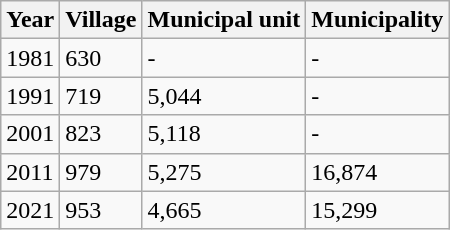<table class=wikitable>
<tr>
<th>Year</th>
<th>Village</th>
<th>Municipal unit</th>
<th>Municipality</th>
</tr>
<tr>
<td>1981</td>
<td>630</td>
<td>-</td>
<td>-</td>
</tr>
<tr>
<td>1991</td>
<td>719</td>
<td>5,044</td>
<td>-</td>
</tr>
<tr>
<td>2001</td>
<td>823</td>
<td>5,118</td>
<td>-</td>
</tr>
<tr>
<td>2011</td>
<td>979</td>
<td>5,275</td>
<td>16,874</td>
</tr>
<tr>
<td>2021</td>
<td>953</td>
<td>4,665</td>
<td>15,299</td>
</tr>
</table>
